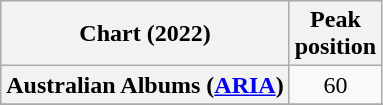<table class="wikitable sortable plainrowheaders" style="text-align:center">
<tr>
<th scope="col">Chart (2022)</th>
<th scope="col">Peak<br>position</th>
</tr>
<tr>
<th scope="row">Australian Albums (<a href='#'>ARIA</a>)</th>
<td>60</td>
</tr>
<tr>
</tr>
<tr>
</tr>
<tr>
</tr>
<tr>
</tr>
<tr>
</tr>
<tr>
</tr>
<tr>
</tr>
<tr>
</tr>
</table>
